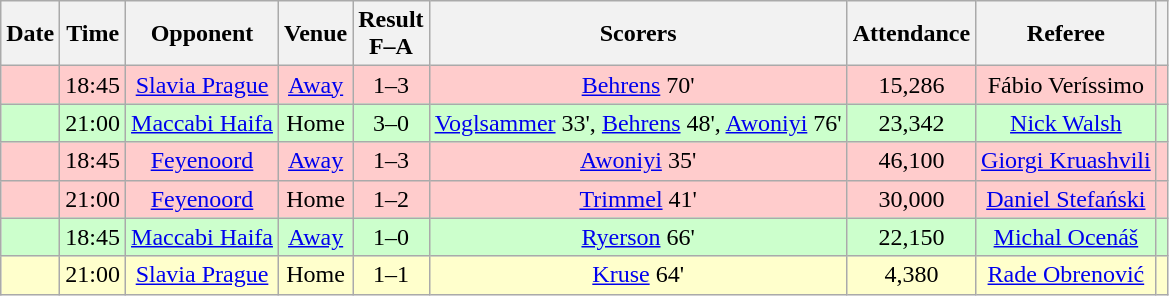<table class="wikitable sortable" style="text-align:center">
<tr>
<th>Date</th>
<th>Time</th>
<th>Opponent</th>
<th>Venue</th>
<th>Result<br>F–A</th>
<th class="unsortable">Scorers</th>
<th>Attendance</th>
<th class="unsortable">Referee</th>
<th class="unsortable"></th>
</tr>
<tr bgcolor="#ffcccc">
<td></td>
<td>18:45</td>
<td><a href='#'>Slavia Prague</a></td>
<td><a href='#'>Away</a></td>
<td>1–3</td>
<td><a href='#'>Behrens</a> 70'</td>
<td>15,286</td>
<td>Fábio Veríssimo</td>
<td></td>
</tr>
<tr bgcolor="#ccffcc">
<td></td>
<td>21:00</td>
<td><a href='#'>Maccabi Haifa</a></td>
<td>Home</td>
<td>3–0</td>
<td><a href='#'>Voglsammer</a> 33', <a href='#'>Behrens</a> 48', <a href='#'>Awoniyi</a> 76'</td>
<td>23,342</td>
<td><a href='#'>Nick Walsh</a></td>
<td></td>
</tr>
<tr bgcolor="#ffcccc">
<td></td>
<td>18:45</td>
<td><a href='#'>Feyenoord</a></td>
<td><a href='#'>Away</a></td>
<td>1–3</td>
<td><a href='#'>Awoniyi</a> 35'</td>
<td>46,100</td>
<td><a href='#'>Giorgi Kruashvili</a></td>
<td></td>
</tr>
<tr bgcolor="#ffcccc">
<td></td>
<td>21:00</td>
<td><a href='#'>Feyenoord</a></td>
<td>Home</td>
<td>1–2</td>
<td><a href='#'>Trimmel</a> 41'</td>
<td>30,000</td>
<td><a href='#'>Daniel Stefański</a></td>
<td></td>
</tr>
<tr bgcolor="#ccffcc">
<td></td>
<td>18:45</td>
<td><a href='#'>Maccabi Haifa</a></td>
<td><a href='#'>Away</a></td>
<td>1–0</td>
<td><a href='#'>Ryerson</a> 66'</td>
<td>22,150</td>
<td><a href='#'>Michal Ocenáš</a></td>
<td></td>
</tr>
<tr bgcolor="#ffffcc">
<td></td>
<td>21:00</td>
<td><a href='#'>Slavia Prague</a></td>
<td>Home</td>
<td>1–1</td>
<td><a href='#'>Kruse</a> 64'</td>
<td>4,380</td>
<td><a href='#'>Rade Obrenović</a></td>
<td></td>
</tr>
</table>
